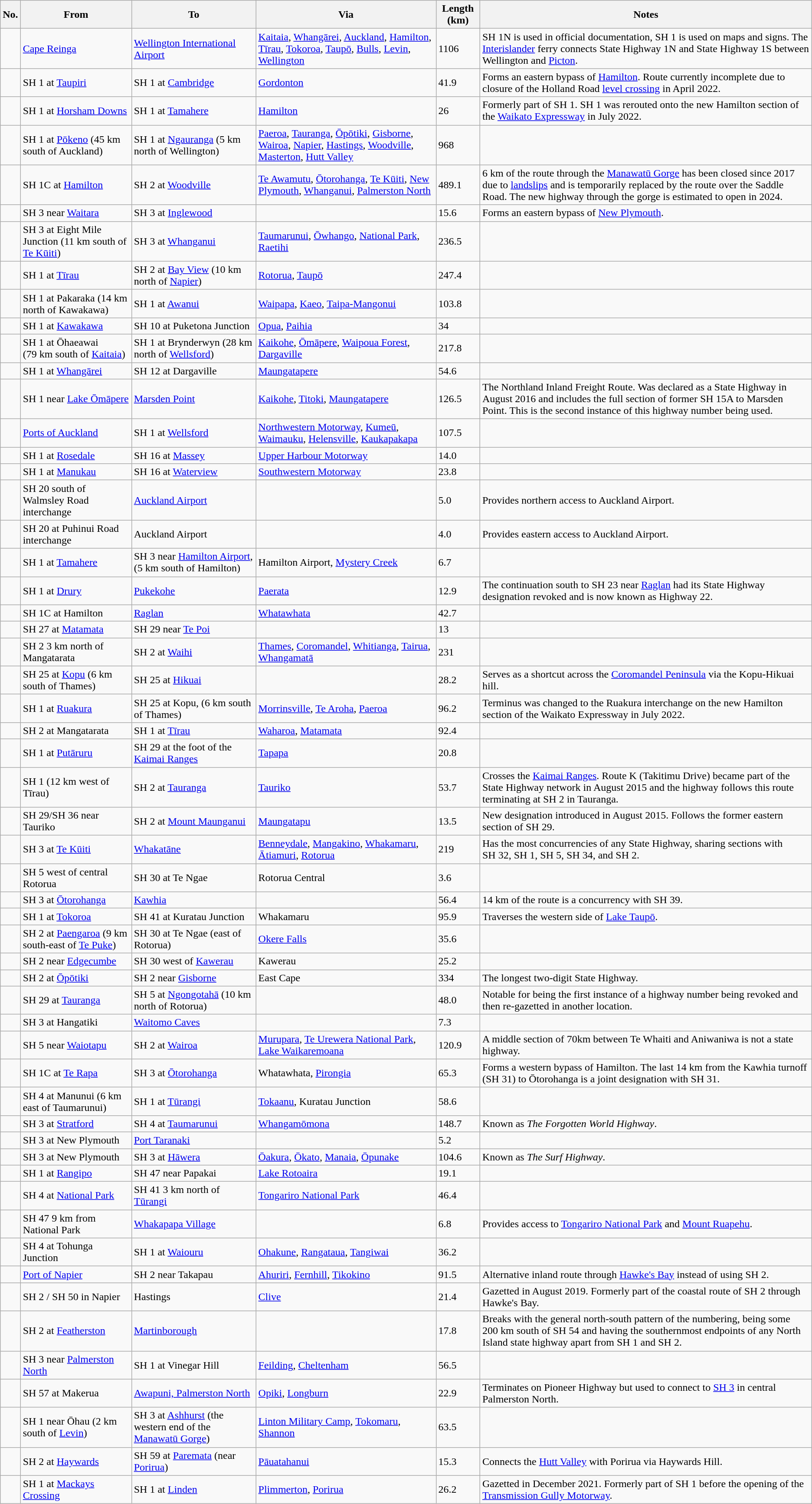<table class="wikitable sortable">
<tr>
<th>No.</th>
<th>From</th>
<th>To</th>
<th>Via</th>
<th>Length (km)</th>
<th>Notes</th>
</tr>
<tr>
<td></td>
<td><a href='#'>Cape Reinga</a></td>
<td><a href='#'>Wellington International Airport</a></td>
<td><a href='#'>Kaitaia</a>, <a href='#'>Whangārei</a>, <a href='#'>Auckland</a>, <a href='#'>Hamilton</a>, <a href='#'>Tīrau</a>, <a href='#'>Tokoroa</a>, <a href='#'>Taupō</a>, <a href='#'>Bulls</a>, <a href='#'>Levin</a>, <a href='#'>Wellington</a></td>
<td>1106</td>
<td>SH 1N is used in official documentation, SH 1 is used on maps and signs. The <a href='#'>Interislander</a> ferry connects State Highway 1N and State Highway 1S between Wellington and <a href='#'>Picton</a>.</td>
</tr>
<tr>
<td></td>
<td>SH 1 at <a href='#'>Taupiri</a></td>
<td>SH 1 at <a href='#'>Cambridge</a></td>
<td><a href='#'>Gordonton</a></td>
<td>41.9</td>
<td>Forms an eastern bypass of <a href='#'>Hamilton</a>. Route currently incomplete due to closure of the Holland Road <a href='#'>level crossing</a> in April 2022.</td>
</tr>
<tr>
<td></td>
<td>SH 1 at <a href='#'>Horsham Downs</a></td>
<td>SH 1 at <a href='#'>Tamahere</a></td>
<td><a href='#'>Hamilton</a></td>
<td>26</td>
<td>Formerly part of SH 1. SH 1 was rerouted onto the new Hamilton section of the <a href='#'>Waikato Expressway</a> in July 2022.</td>
</tr>
<tr>
<td></td>
<td>SH 1 at <a href='#'>Pōkeno</a> (45 km south of Auckland)</td>
<td>SH 1 at <a href='#'>Ngauranga</a> (5 km north of Wellington)</td>
<td><a href='#'>Paeroa</a>, <a href='#'>Tauranga</a>, <a href='#'>Ōpōtiki</a>, <a href='#'>Gisborne</a>, <a href='#'>Wairoa</a>, <a href='#'>Napier</a>, <a href='#'>Hastings</a>, <a href='#'>Woodville</a>, <a href='#'>Masterton</a>, <a href='#'>Hutt Valley</a></td>
<td>968</td>
<td></td>
</tr>
<tr>
<td></td>
<td>SH 1C at <a href='#'>Hamilton</a></td>
<td>SH 2 at <a href='#'>Woodville</a></td>
<td><a href='#'>Te Awamutu</a>, <a href='#'>Ōtorohanga</a>, <a href='#'>Te Kūiti</a>, <a href='#'>New Plymouth</a>, <a href='#'>Whanganui</a>, <a href='#'>Palmerston North</a></td>
<td>489.1</td>
<td>6 km of the route through the <a href='#'>Manawatū Gorge</a> has been closed since 2017 due to <a href='#'>landslips</a> and is temporarily replaced by the route over the Saddle Road. The new highway through the gorge is estimated to open in 2024.</td>
</tr>
<tr>
<td></td>
<td>SH 3 near <a href='#'>Waitara</a></td>
<td>SH 3 at <a href='#'>Inglewood</a></td>
<td></td>
<td>15.6</td>
<td>Forms an eastern bypass of <a href='#'>New Plymouth</a>.</td>
</tr>
<tr>
<td></td>
<td>SH 3 at Eight Mile Junction (11 km south of <a href='#'>Te Kūiti</a>)</td>
<td>SH 3 at <a href='#'>Whanganui</a></td>
<td><a href='#'>Taumarunui</a>, <a href='#'>Ōwhango</a>, <a href='#'>National Park</a>, <a href='#'>Raetihi</a></td>
<td>236.5</td>
<td></td>
</tr>
<tr>
<td></td>
<td>SH 1 at <a href='#'>Tīrau</a></td>
<td>SH 2 at <a href='#'>Bay View</a> (10 km north of <a href='#'>Napier</a>)</td>
<td><a href='#'>Rotorua</a>, <a href='#'>Taupō</a></td>
<td>247.4</td>
<td></td>
</tr>
<tr>
<td></td>
<td>SH 1 at Pakaraka (14 km north of Kawakawa)</td>
<td>SH 1 at <a href='#'>Awanui</a></td>
<td><a href='#'>Waipapa</a>, <a href='#'>Kaeo</a>, <a href='#'>Taipa-Mangonui</a></td>
<td>103.8</td>
<td></td>
</tr>
<tr>
<td></td>
<td>SH 1 at <a href='#'>Kawakawa</a></td>
<td>SH 10 at Puketona Junction</td>
<td><a href='#'>Opua</a>, <a href='#'>Paihia</a></td>
<td>34</td>
<td></td>
</tr>
<tr>
<td></td>
<td>SH 1 at Ōhaeawai (79 km south of <a href='#'>Kaitaia</a>)</td>
<td>SH 1 at Brynderwyn (28 km north of <a href='#'>Wellsford</a>)</td>
<td><a href='#'>Kaikohe</a>, <a href='#'>Ōmāpere</a>, <a href='#'>Waipoua Forest</a>, <a href='#'>Dargaville</a></td>
<td>217.8</td>
<td></td>
</tr>
<tr>
<td></td>
<td>SH 1 at <a href='#'>Whangārei</a></td>
<td>SH 12 at Dargaville</td>
<td><a href='#'>Maungatapere</a></td>
<td>54.6</td>
<td></td>
</tr>
<tr>
<td></td>
<td>SH 1 near <a href='#'>Lake Ōmāpere</a></td>
<td><a href='#'>Marsden Point</a></td>
<td><a href='#'>Kaikohe</a>, <a href='#'>Titoki</a>, <a href='#'>Maungatapere</a></td>
<td>126.5</td>
<td>The Northland Inland Freight Route. Was declared as a State Highway in August 2016 and includes the full section of former SH 15A to Marsden Point. This is the second instance of this highway number being used.</td>
</tr>
<tr>
<td></td>
<td><a href='#'>Ports of Auckland</a></td>
<td>SH 1 at <a href='#'>Wellsford</a></td>
<td><a href='#'>Northwestern Motorway</a>, <a href='#'>Kumeū</a>, <a href='#'>Waimauku</a>, <a href='#'>Helensville</a>, <a href='#'>Kaukapakapa</a></td>
<td>107.5</td>
<td></td>
</tr>
<tr>
<td></td>
<td>SH 1 at <a href='#'>Rosedale</a></td>
<td>SH 16 at <a href='#'>Massey</a></td>
<td><a href='#'>Upper Harbour Motorway</a></td>
<td>14.0</td>
<td></td>
</tr>
<tr>
<td></td>
<td>SH 1 at <a href='#'>Manukau</a></td>
<td>SH 16 at <a href='#'>Waterview</a></td>
<td><a href='#'>Southwestern Motorway</a></td>
<td>23.8</td>
<td></td>
</tr>
<tr>
<td></td>
<td>SH 20 south of Walmsley Road interchange</td>
<td><a href='#'>Auckland Airport</a></td>
<td></td>
<td>5.0</td>
<td>Provides northern access to Auckland Airport.</td>
</tr>
<tr>
<td></td>
<td>SH 20 at Puhinui Road interchange</td>
<td>Auckland Airport</td>
<td></td>
<td>4.0</td>
<td>Provides eastern access to Auckland Airport.</td>
</tr>
<tr>
<td></td>
<td>SH 1 at <a href='#'>Tamahere</a></td>
<td>SH 3 near <a href='#'>Hamilton Airport</a>, (5 km south of Hamilton)</td>
<td>Hamilton Airport, <a href='#'>Mystery Creek</a></td>
<td>6.7</td>
<td></td>
</tr>
<tr>
<td></td>
<td>SH 1 at <a href='#'>Drury</a></td>
<td><a href='#'>Pukekohe</a></td>
<td><a href='#'>Paerata</a></td>
<td>12.9</td>
<td>The continuation south to SH 23 near <a href='#'>Raglan</a> had its State Highway designation revoked and is now known as Highway 22.</td>
</tr>
<tr>
<td></td>
<td>SH 1C at Hamilton</td>
<td><a href='#'>Raglan</a></td>
<td><a href='#'>Whatawhata</a></td>
<td>42.7</td>
<td></td>
</tr>
<tr>
<td></td>
<td>SH 27 at <a href='#'>Matamata</a></td>
<td>SH 29 near <a href='#'>Te Poi</a></td>
<td></td>
<td>13</td>
<td></td>
</tr>
<tr>
<td></td>
<td>SH 2 3 km north of Mangatarata</td>
<td>SH 2 at <a href='#'>Waihi</a></td>
<td><a href='#'>Thames</a>, <a href='#'>Coromandel</a>, <a href='#'>Whitianga</a>, <a href='#'>Tairua</a>, <a href='#'>Whangamatā</a></td>
<td>231</td>
<td></td>
</tr>
<tr>
<td></td>
<td>SH 25 at <a href='#'>Kopu</a> (6 km south of Thames)</td>
<td>SH 25 at <a href='#'>Hikuai</a></td>
<td></td>
<td>28.2</td>
<td>Serves as a shortcut across the <a href='#'>Coromandel Peninsula</a> via the Kopu-Hikuai hill.</td>
</tr>
<tr>
<td></td>
<td>SH 1 at <a href='#'>Ruakura</a></td>
<td>SH 25 at Kopu, (6 km south of Thames)</td>
<td><a href='#'>Morrinsville</a>, <a href='#'>Te Aroha</a>, <a href='#'>Paeroa</a></td>
<td>96.2</td>
<td>Terminus was changed to the Ruakura interchange on the new Hamilton section of the Waikato Expressway in July 2022.</td>
</tr>
<tr>
<td></td>
<td>SH 2 at Mangatarata</td>
<td>SH 1 at <a href='#'>Tīrau</a></td>
<td><a href='#'>Waharoa</a>, <a href='#'>Matamata</a></td>
<td>92.4</td>
<td></td>
</tr>
<tr>
<td></td>
<td>SH 1 at <a href='#'>Putāruru</a></td>
<td>SH 29 at the foot of the <a href='#'>Kaimai Ranges</a></td>
<td><a href='#'>Tapapa</a></td>
<td>20.8</td>
<td></td>
</tr>
<tr>
<td></td>
<td>SH 1 (12 km west of Tīrau)</td>
<td>SH 2 at <a href='#'>Tauranga</a></td>
<td><a href='#'>Tauriko</a></td>
<td>53.7</td>
<td>Crosses the <a href='#'>Kaimai Ranges</a>. Route K (Takitimu Drive) became part of the State Highway network in August 2015 and the highway follows this route terminating at SH 2 in Tauranga.</td>
</tr>
<tr>
<td></td>
<td>SH 29/SH 36 near Tauriko</td>
<td>SH 2 at <a href='#'>Mount Maunganui</a></td>
<td><a href='#'>Maungatapu</a></td>
<td>13.5</td>
<td>New designation introduced in August 2015. Follows the former eastern section of SH 29.</td>
</tr>
<tr>
<td></td>
<td>SH 3 at <a href='#'>Te Kūiti</a></td>
<td><a href='#'>Whakatāne</a></td>
<td><a href='#'>Benneydale</a>, <a href='#'>Mangakino</a>, <a href='#'>Whakamaru</a>, <a href='#'>Ātiamuri</a>, <a href='#'>Rotorua</a></td>
<td>219</td>
<td>Has the most concurrencies of any State Highway, sharing sections with SH 32, SH 1, SH 5, SH 34, and SH 2.</td>
</tr>
<tr>
<td></td>
<td>SH 5 west of central Rotorua</td>
<td>SH 30 at Te Ngae</td>
<td>Rotorua Central</td>
<td>3.6</td>
<td></td>
</tr>
<tr>
<td></td>
<td>SH 3 at <a href='#'>Ōtorohanga</a></td>
<td><a href='#'>Kawhia</a></td>
<td></td>
<td>56.4</td>
<td>14 km of the route is a concurrency with SH 39.</td>
</tr>
<tr>
<td></td>
<td>SH 1 at <a href='#'>Tokoroa</a></td>
<td>SH 41 at Kuratau Junction</td>
<td>Whakamaru</td>
<td>95.9</td>
<td>Traverses the western side of <a href='#'>Lake Taupō</a>.</td>
</tr>
<tr>
<td></td>
<td>SH 2 at <a href='#'>Paengaroa</a> (9 km south-east of <a href='#'>Te Puke</a>)</td>
<td>SH 30 at Te Ngae (east of Rotorua)</td>
<td><a href='#'>Okere Falls</a></td>
<td>35.6</td>
<td></td>
</tr>
<tr>
<td></td>
<td>SH 2 near <a href='#'>Edgecumbe</a></td>
<td>SH 30 west of <a href='#'>Kawerau</a></td>
<td>Kawerau</td>
<td>25.2</td>
<td></td>
</tr>
<tr>
<td></td>
<td>SH 2 at <a href='#'>Ōpōtiki</a></td>
<td>SH 2 near <a href='#'>Gisborne</a></td>
<td>East Cape</td>
<td>334</td>
<td>The longest two-digit State Highway.</td>
</tr>
<tr>
<td></td>
<td>SH 29 at <a href='#'>Tauranga</a></td>
<td>SH 5 at <a href='#'>Ngongotahā</a> (10 km north of Rotorua)</td>
<td></td>
<td>48.0</td>
<td>Notable for being the first instance of a highway number being revoked and then re-gazetted in another location.</td>
</tr>
<tr>
<td></td>
<td>SH 3 at Hangatiki</td>
<td><a href='#'>Waitomo Caves</a></td>
<td></td>
<td>7.3</td>
<td></td>
</tr>
<tr>
<td></td>
<td>SH 5 near <a href='#'>Waiotapu</a></td>
<td>SH 2 at <a href='#'>Wairoa</a></td>
<td><a href='#'>Murupara</a>, <a href='#'>Te Urewera National Park</a>, <a href='#'>Lake Waikaremoana</a></td>
<td>120.9</td>
<td>A middle section of 70km between Te Whaiti and Aniwaniwa is not a state highway.</td>
</tr>
<tr>
<td></td>
<td>SH 1C at <a href='#'>Te Rapa</a></td>
<td>SH 3 at <a href='#'>Ōtorohanga</a></td>
<td>Whatawhata, <a href='#'>Pirongia</a></td>
<td>65.3</td>
<td>Forms a western bypass of Hamilton. The last 14 km from the Kawhia turnoff (SH 31) to Ōtorohanga is a joint designation with SH 31.</td>
</tr>
<tr>
<td></td>
<td>SH 4 at Manunui (6 km east of Taumarunui)</td>
<td>SH 1 at <a href='#'>Tūrangi</a></td>
<td><a href='#'>Tokaanu</a>, Kuratau Junction</td>
<td>58.6</td>
<td></td>
</tr>
<tr>
<td></td>
<td>SH 3 at <a href='#'>Stratford</a></td>
<td>SH 4 at <a href='#'>Taumarunui</a></td>
<td><a href='#'>Whangamōmona</a></td>
<td>148.7</td>
<td>Known as <em>The Forgotten World Highway</em>.</td>
</tr>
<tr>
<td></td>
<td>SH 3 at New Plymouth</td>
<td><a href='#'>Port Taranaki</a></td>
<td></td>
<td>5.2</td>
<td></td>
</tr>
<tr>
<td></td>
<td>SH 3 at New Plymouth</td>
<td>SH 3 at <a href='#'>Hāwera</a></td>
<td><a href='#'>Ōakura</a>, <a href='#'>Ōkato</a>, <a href='#'>Manaia</a>, <a href='#'>Ōpunake</a></td>
<td>104.6</td>
<td>Known as <em>The Surf Highway</em>.</td>
</tr>
<tr>
<td></td>
<td>SH 1 at <a href='#'>Rangipo</a></td>
<td>SH 47 near Papakai</td>
<td><a href='#'>Lake Rotoaira</a></td>
<td>19.1</td>
<td></td>
</tr>
<tr>
<td></td>
<td>SH 4 at <a href='#'>National Park</a></td>
<td>SH 41 3 km north of <a href='#'>Tūrangi</a></td>
<td><a href='#'>Tongariro National Park</a></td>
<td>46.4</td>
<td></td>
</tr>
<tr>
<td></td>
<td>SH 47 9 km from National Park</td>
<td><a href='#'>Whakapapa Village</a></td>
<td></td>
<td>6.8</td>
<td>Provides access to <a href='#'>Tongariro National Park</a> and <a href='#'>Mount Ruapehu</a>.</td>
</tr>
<tr>
<td></td>
<td>SH 4 at Tohunga Junction</td>
<td>SH 1 at <a href='#'>Waiouru</a></td>
<td><a href='#'>Ohakune</a>, <a href='#'>Rangataua</a>, <a href='#'>Tangiwai</a></td>
<td>36.2</td>
<td></td>
</tr>
<tr>
<td></td>
<td><a href='#'>Port of Napier</a></td>
<td>SH 2 near Takapau</td>
<td><a href='#'>Ahuriri</a>, <a href='#'>Fernhill</a>, <a href='#'>Tikokino</a></td>
<td>91.5</td>
<td>Alternative inland route through <a href='#'>Hawke's Bay</a> instead of using SH 2.</td>
</tr>
<tr>
<td></td>
<td>SH 2 / SH 50 in Napier</td>
<td>Hastings</td>
<td><a href='#'>Clive</a></td>
<td>21.4</td>
<td>Gazetted in August 2019. Formerly part of the coastal route of SH 2 through Hawke's Bay.</td>
</tr>
<tr>
<td></td>
<td>SH 2 at <a href='#'>Featherston</a></td>
<td><a href='#'>Martinborough</a></td>
<td></td>
<td>17.8</td>
<td>Breaks with the general north-south pattern of the numbering, being some 200 km south of SH 54 and having the southernmost endpoints of any North Island state highway apart from SH 1 and SH 2.</td>
</tr>
<tr>
<td></td>
<td>SH 3 near <a href='#'>Palmerston North</a></td>
<td>SH 1 at Vinegar Hill</td>
<td><a href='#'>Feilding</a>, <a href='#'>Cheltenham</a></td>
<td>56.5</td>
<td></td>
</tr>
<tr>
<td></td>
<td>SH 57 at Makerua</td>
<td><a href='#'>Awapuni, Palmerston North</a></td>
<td><a href='#'>Opiki</a>, <a href='#'>Longburn</a></td>
<td>22.9</td>
<td>Terminates on Pioneer Highway but used to connect to <a href='#'>SH 3</a> in central Palmerston North.</td>
</tr>
<tr>
<td></td>
<td>SH 1 near Ōhau (2 km south of <a href='#'>Levin</a>)</td>
<td>SH 3 at <a href='#'>Ashhurst</a> (the western end of the <a href='#'>Manawatū Gorge</a>)</td>
<td><a href='#'>Linton Military Camp</a>, <a href='#'>Tokomaru</a>, <a href='#'>Shannon</a></td>
<td>63.5</td>
<td></td>
</tr>
<tr>
<td></td>
<td>SH 2 at <a href='#'>Haywards</a></td>
<td>SH 59 at <a href='#'>Paremata</a> (near <a href='#'>Porirua</a>)</td>
<td><a href='#'>Pāuatahanui</a></td>
<td>15.3</td>
<td>Connects the <a href='#'>Hutt Valley</a> with Porirua via Haywards Hill.</td>
</tr>
<tr>
<td></td>
<td>SH 1 at <a href='#'>Mackays Crossing</a></td>
<td>SH 1 at <a href='#'>Linden</a></td>
<td><a href='#'>Plimmerton</a>, <a href='#'>Porirua</a></td>
<td>26.2</td>
<td>Gazetted in December 2021. Formerly part of SH 1 before the opening of the <a href='#'>Transmission Gully Motorway</a>.</td>
</tr>
</table>
